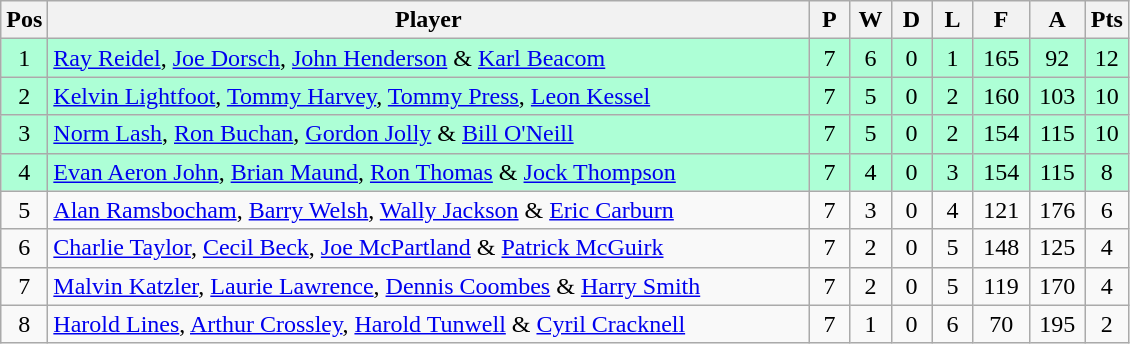<table class="wikitable" style="font-size: 100%">
<tr>
<th width=20>Pos</th>
<th width=500>Player</th>
<th width=20>P</th>
<th width=20>W</th>
<th width=20>D</th>
<th width=20>L</th>
<th width=30>F</th>
<th width=30>A</th>
<th width=20>Pts</th>
</tr>
<tr align=center style="background: #ADFFD6;">
<td>1</td>
<td align="left"> <a href='#'>Ray Reidel</a>, <a href='#'>Joe Dorsch</a>, <a href='#'>John Henderson</a> & <a href='#'>Karl Beacom</a></td>
<td>7</td>
<td>6</td>
<td>0</td>
<td>1</td>
<td>165</td>
<td>92</td>
<td>12</td>
</tr>
<tr align=center style="background: #ADFFD6;">
<td>2</td>
<td align="left"> <a href='#'>Kelvin Lightfoot</a>, <a href='#'>Tommy Harvey</a>, <a href='#'>Tommy Press</a>, <a href='#'>Leon Kessel</a></td>
<td>7</td>
<td>5</td>
<td>0</td>
<td>2</td>
<td>160</td>
<td>103</td>
<td>10</td>
</tr>
<tr align=center style="background: #ADFFD6;">
<td>3</td>
<td align="left"> <a href='#'>Norm Lash</a>, <a href='#'>Ron Buchan</a>, <a href='#'>Gordon Jolly</a> & <a href='#'>Bill O'Neill</a></td>
<td>7</td>
<td>5</td>
<td>0</td>
<td>2</td>
<td>154</td>
<td>115</td>
<td>10</td>
</tr>
<tr align=center style="background: #ADFFD6;">
<td>4</td>
<td align="left"> <a href='#'>Evan Aeron John</a>, <a href='#'>Brian Maund</a>, <a href='#'>Ron Thomas</a> & <a href='#'>Jock Thompson</a></td>
<td>7</td>
<td>4</td>
<td>0</td>
<td>3</td>
<td>154</td>
<td>115</td>
<td>8</td>
</tr>
<tr align=center>
<td>5</td>
<td align="left"> <a href='#'>Alan Ramsbocham</a>, <a href='#'>Barry Welsh</a>, <a href='#'>Wally Jackson</a> & <a href='#'>Eric Carburn</a></td>
<td>7</td>
<td>3</td>
<td>0</td>
<td>4</td>
<td>121</td>
<td>176</td>
<td>6</td>
</tr>
<tr align=center>
<td>6</td>
<td align="left"> <a href='#'>Charlie Taylor</a>, <a href='#'>Cecil Beck</a>, <a href='#'>Joe McPartland</a> & <a href='#'>Patrick McGuirk</a></td>
<td>7</td>
<td>2</td>
<td>0</td>
<td>5</td>
<td>148</td>
<td>125</td>
<td>4</td>
</tr>
<tr align=center>
<td>7</td>
<td align="left"> <a href='#'>Malvin Katzler</a>, <a href='#'>Laurie Lawrence</a>, <a href='#'>Dennis Coombes</a> & <a href='#'>Harry Smith</a></td>
<td>7</td>
<td>2</td>
<td>0</td>
<td>5</td>
<td>119</td>
<td>170</td>
<td>4</td>
</tr>
<tr align=center>
<td>8</td>
<td align="left"> <a href='#'>Harold Lines</a>, <a href='#'>Arthur Crossley</a>, <a href='#'>Harold Tunwell</a> & <a href='#'>Cyril Cracknell</a></td>
<td>7</td>
<td>1</td>
<td>0</td>
<td>6</td>
<td>70</td>
<td>195</td>
<td>2</td>
</tr>
</table>
